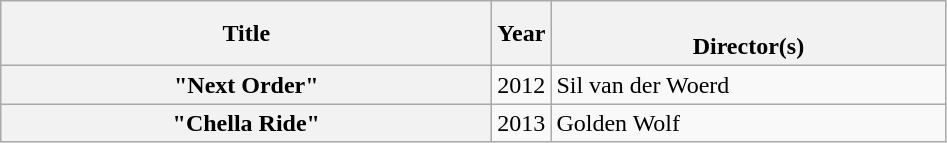<table class="wikitable plainrowheaders" style="text-align:left;">
<tr>
<th scope="col" style="width:20em;">Title</th>
<th scope="col">Year</th>
<th scope="col" style="width:16em;"><br>Director(s)</th>
</tr>
<tr>
<th scope="row">"Next Order"</th>
<td>2012</td>
<td>Sil van der Woerd</td>
</tr>
<tr>
<th scope="row">"Chella Ride"</th>
<td>2013</td>
<td>Golden Wolf</td>
</tr>
</table>
